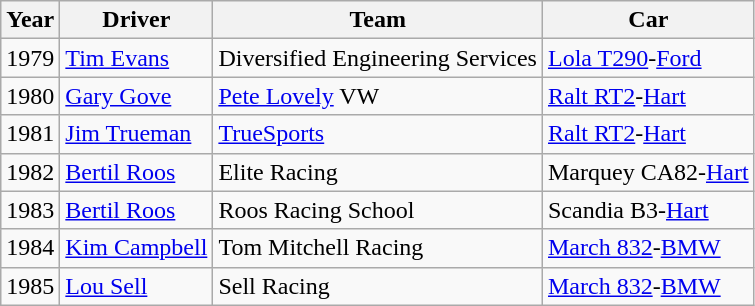<table class="wikitable">
<tr>
<th>Year</th>
<th>Driver</th>
<th>Team</th>
<th>Car</th>
</tr>
<tr>
<td>1979</td>
<td> <a href='#'>Tim Evans</a></td>
<td> Diversified Engineering Services</td>
<td><a href='#'>Lola T290</a>-<a href='#'>Ford</a></td>
</tr>
<tr>
<td>1980</td>
<td> <a href='#'>Gary Gove</a></td>
<td> <a href='#'>Pete Lovely</a> VW</td>
<td><a href='#'>Ralt RT2</a>-<a href='#'>Hart</a></td>
</tr>
<tr>
<td>1981</td>
<td> <a href='#'>Jim Trueman</a></td>
<td> <a href='#'>TrueSports</a></td>
<td><a href='#'>Ralt RT2</a>-<a href='#'>Hart</a></td>
</tr>
<tr>
<td>1982</td>
<td> <a href='#'>Bertil Roos</a></td>
<td> Elite Racing</td>
<td>Marquey CA82-<a href='#'>Hart</a></td>
</tr>
<tr>
<td>1983</td>
<td> <a href='#'>Bertil Roos</a></td>
<td> Roos Racing School</td>
<td>Scandia B3-<a href='#'>Hart</a></td>
</tr>
<tr>
<td>1984</td>
<td> <a href='#'>Kim Campbell</a></td>
<td> Tom Mitchell Racing</td>
<td><a href='#'>March 832</a>-<a href='#'>BMW</a></td>
</tr>
<tr>
<td>1985</td>
<td> <a href='#'>Lou Sell</a></td>
<td> Sell Racing</td>
<td><a href='#'>March 832</a>-<a href='#'>BMW</a></td>
</tr>
</table>
